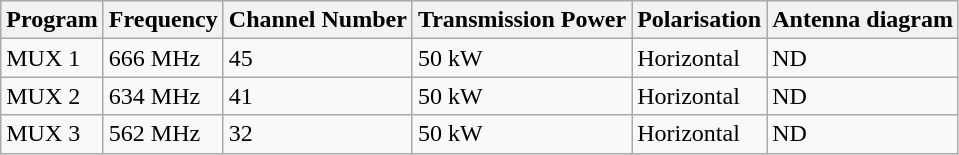<table class="wikitable">
<tr>
<th>Program</th>
<th>Frequency</th>
<th>Channel Number</th>
<th>Transmission Power</th>
<th>Polarisation</th>
<th>Antenna diagram</th>
</tr>
<tr>
<td>MUX 1</td>
<td>666 MHz</td>
<td>45</td>
<td>50 kW</td>
<td>Horizontal</td>
<td>ND</td>
</tr>
<tr>
<td>MUX 2</td>
<td>634 MHz</td>
<td>41</td>
<td>50 kW</td>
<td>Horizontal</td>
<td>ND</td>
</tr>
<tr>
<td>MUX 3</td>
<td>562 MHz</td>
<td>32</td>
<td>50 kW</td>
<td>Horizontal</td>
<td>ND</td>
</tr>
</table>
